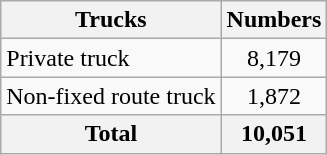<table class="wikitable" style="display:inline-table;">
<tr>
<th>Trucks</th>
<th>Numbers</th>
</tr>
<tr>
<td>Private truck</td>
<td style="text-align:center;">8,179</td>
</tr>
<tr>
<td>Non-fixed route truck</td>
<td style="text-align:center;">1,872</td>
</tr>
<tr>
<th>Total</th>
<th>10,051</th>
</tr>
</table>
